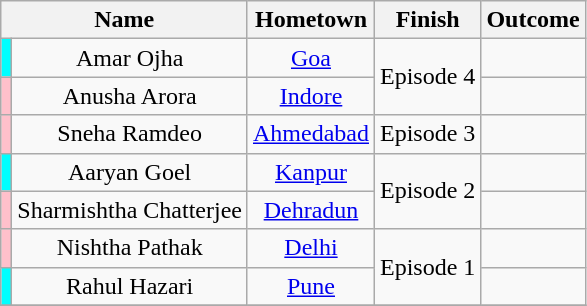<table class="wikitable sortable" style="font-size:100%; text-align: center;">
<tr>
<th colspan="2">Name</th>
<th>Hometown</th>
<th>Finish</th>
<th>Outcome</th>
</tr>
<tr>
<td bgcolor=cyan></td>
<td>Amar Ojha</td>
<td><a href='#'>Goa</a></td>
<td rowspan="2">Episode 4</td>
<td></td>
</tr>
<tr>
<td bgcolor=pink></td>
<td>Anusha Arora</td>
<td><a href='#'>Indore</a></td>
<td></td>
</tr>
<tr>
<td bgcolor="pink"></td>
<td>Sneha Ramdeo</td>
<td><a href='#'>Ahmedabad</a></td>
<td>Episode 3</td>
<td></td>
</tr>
<tr>
<td bgcolor="cyan"></td>
<td>Aaryan Goel</td>
<td><a href='#'>Kanpur</a></td>
<td rowspan="2">Episode 2</td>
<td></td>
</tr>
<tr>
<td bgcolor="pink"></td>
<td>Sharmishtha Chatterjee</td>
<td><a href='#'>Dehradun</a></td>
<td></td>
</tr>
<tr>
<td bgcolor="pink"></td>
<td>Nishtha Pathak</td>
<td><a href='#'>Delhi</a></td>
<td rowspan="2">Episode 1</td>
<td></td>
</tr>
<tr>
<td bgcolor="cyan"></td>
<td>Rahul Hazari</td>
<td><a href='#'>Pune</a></td>
<td></td>
</tr>
<tr>
</tr>
</table>
